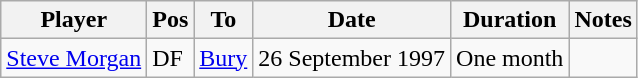<table class="wikitable">
<tr>
<th>Player</th>
<th>Pos</th>
<th>To</th>
<th>Date</th>
<th>Duration</th>
<th>Notes</th>
</tr>
<tr>
<td><a href='#'>Steve Morgan</a></td>
<td>DF</td>
<td><a href='#'>Bury</a></td>
<td>26 September 1997</td>
<td>One month</td>
<td></td>
</tr>
</table>
